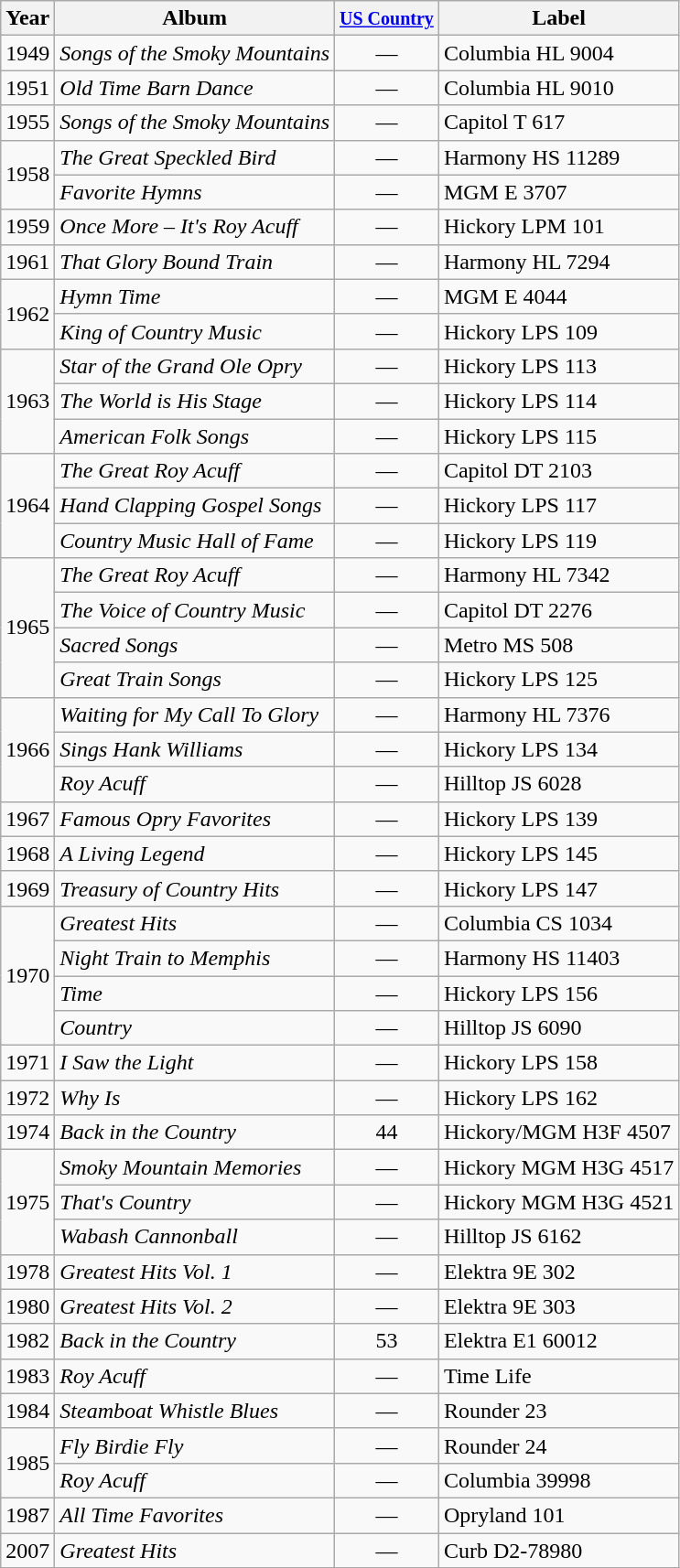<table class="wikitable">
<tr>
<th>Year</th>
<th>Album</th>
<th><small><a href='#'>US Country</a></small></th>
<th>Label</th>
</tr>
<tr>
<td>1949</td>
<td><em>Songs of the Smoky Mountains</em></td>
<td style="text-align:center;">—</td>
<td>Columbia HL 9004</td>
</tr>
<tr>
<td>1951</td>
<td><em>Old Time Barn Dance</em></td>
<td style="text-align:center;">—</td>
<td>Columbia HL 9010</td>
</tr>
<tr>
<td>1955</td>
<td><em> Songs of the Smoky Mountains</em></td>
<td style="text-align:center;">—</td>
<td>Capitol T 617</td>
</tr>
<tr>
<td rowspan="2">1958</td>
<td><em> The Great Speckled Bird</em></td>
<td style="text-align:center;">—</td>
<td>Harmony HS 11289</td>
</tr>
<tr>
<td><em>Favorite Hymns</em></td>
<td style="text-align:center;">—</td>
<td>MGM E 3707</td>
</tr>
<tr>
<td>1959</td>
<td><em>Once More – It's Roy Acuff</em></td>
<td style="text-align:center;">—</td>
<td>Hickory LPM 101</td>
</tr>
<tr>
<td>1961</td>
<td><em>That Glory Bound Train</em></td>
<td style="text-align:center;">—</td>
<td>Harmony HL 7294</td>
</tr>
<tr>
<td rowspan="2">1962</td>
<td><em>Hymn Time</em></td>
<td style="text-align:center;">—</td>
<td>MGM E 4044</td>
</tr>
<tr>
<td><em> King of Country Music</em></td>
<td style="text-align:center;">—</td>
<td>Hickory LPS 109</td>
</tr>
<tr>
<td rowspan="3">1963</td>
<td><em>Star of the Grand Ole Opry</em></td>
<td style="text-align:center;">—</td>
<td>Hickory LPS 113</td>
</tr>
<tr>
<td><em> The World is His Stage</em></td>
<td style="text-align:center;">—</td>
<td>Hickory LPS 114</td>
</tr>
<tr>
<td><em>American Folk Songs</em></td>
<td style="text-align:center;">—</td>
<td>Hickory LPS 115</td>
</tr>
<tr>
<td rowspan="3">1964</td>
<td><em>The Great Roy Acuff</em></td>
<td style="text-align:center;">—</td>
<td>Capitol DT 2103</td>
</tr>
<tr>
<td><em>Hand Clapping Gospel Songs</em></td>
<td style="text-align:center;">—</td>
<td>Hickory LPS 117</td>
</tr>
<tr>
<td><em>Country Music Hall of Fame</em></td>
<td style="text-align:center;">—</td>
<td>Hickory LPS 119</td>
</tr>
<tr>
<td rowspan="4">1965</td>
<td><em>The Great Roy Acuff</em></td>
<td style="text-align:center;">—</td>
<td>Harmony HL 7342</td>
</tr>
<tr>
<td><em>The Voice of Country Music</em></td>
<td style="text-align:center;">—</td>
<td>Capitol DT 2276</td>
</tr>
<tr>
<td><em>Sacred Songs</em></td>
<td style="text-align:center;">—</td>
<td>Metro MS 508</td>
</tr>
<tr>
<td><em>Great Train Songs</em></td>
<td style="text-align:center;">—</td>
<td>Hickory LPS 125</td>
</tr>
<tr>
<td rowspan="3">1966</td>
<td><em>Waiting for My Call To Glory</em></td>
<td style="text-align:center;">—</td>
<td>Harmony HL 7376</td>
</tr>
<tr>
<td><em>Sings Hank Williams</em></td>
<td style="text-align:center;">—</td>
<td>Hickory LPS 134</td>
</tr>
<tr>
<td><em> Roy Acuff</em></td>
<td style="text-align:center;">—</td>
<td>Hilltop JS 6028</td>
</tr>
<tr>
<td>1967</td>
<td><em>Famous Opry Favorites</em></td>
<td style="text-align:center;">—</td>
<td>Hickory LPS 139</td>
</tr>
<tr>
<td>1968</td>
<td><em>A Living Legend</em></td>
<td style="text-align:center;">—</td>
<td>Hickory LPS 145</td>
</tr>
<tr>
<td>1969</td>
<td><em>Treasury of Country Hits</em></td>
<td style="text-align:center;">—</td>
<td>Hickory LPS 147</td>
</tr>
<tr>
<td rowspan="4">1970</td>
<td><em>Greatest Hits</em></td>
<td style="text-align:center;">—</td>
<td>Columbia CS 1034</td>
</tr>
<tr>
<td><em>Night Train to Memphis</em></td>
<td style="text-align:center;">—</td>
<td>Harmony HS 11403</td>
</tr>
<tr>
<td><em>Time</em></td>
<td style="text-align:center;">—</td>
<td>Hickory LPS 156</td>
</tr>
<tr>
<td><em>Country</em></td>
<td style="text-align:center;">—</td>
<td>Hilltop JS 6090</td>
</tr>
<tr>
<td>1971</td>
<td><em>I Saw the Light</em></td>
<td style="text-align:center;">—</td>
<td>Hickory LPS 158</td>
</tr>
<tr>
<td>1972</td>
<td><em>Why Is</em></td>
<td style="text-align:center;">—</td>
<td>Hickory LPS 162</td>
</tr>
<tr>
<td>1974</td>
<td><em>Back in the Country</em></td>
<td style="text-align:center;">44</td>
<td>Hickory/MGM H3F 4507</td>
</tr>
<tr>
<td rowspan="3">1975</td>
<td><em>Smoky Mountain Memories</em></td>
<td style="text-align:center;">—</td>
<td>Hickory MGM H3G 4517</td>
</tr>
<tr>
<td><em>That's Country</em></td>
<td style="text-align:center;">—</td>
<td>Hickory MGM H3G 4521</td>
</tr>
<tr>
<td><em>Wabash Cannonball</em></td>
<td style="text-align:center;">—</td>
<td>Hilltop JS 6162</td>
</tr>
<tr>
<td>1978</td>
<td><em>Greatest Hits Vol. 1</em></td>
<td style="text-align:center;">—</td>
<td>Elektra 9E 302</td>
</tr>
<tr>
<td>1980</td>
<td><em>Greatest Hits Vol. 2</em></td>
<td style="text-align:center;">—</td>
<td>Elektra 9E 303</td>
</tr>
<tr>
<td>1982</td>
<td><em>Back in the Country</em></td>
<td style="text-align:center;">53</td>
<td>Elektra E1 60012</td>
</tr>
<tr>
<td>1983</td>
<td><em>Roy Acuff</em></td>
<td style="text-align:center;">—</td>
<td>Time Life</td>
</tr>
<tr>
<td>1984</td>
<td><em>Steamboat Whistle Blues</em></td>
<td style="text-align:center;">—</td>
<td>Rounder 23</td>
</tr>
<tr>
<td rowspan="2">1985</td>
<td><em>Fly Birdie Fly</em></td>
<td style="text-align:center;">—</td>
<td>Rounder 24</td>
</tr>
<tr>
<td><em>Roy Acuff</em></td>
<td style="text-align:center;">—</td>
<td>Columbia 39998</td>
</tr>
<tr>
<td>1987</td>
<td><em>All Time Favorites</em></td>
<td style="text-align:center;">—</td>
<td>Opryland 101</td>
</tr>
<tr>
<td>2007</td>
<td><em>Greatest Hits</em></td>
<td style="text-align:center;">—</td>
<td>Curb D2-78980</td>
</tr>
</table>
